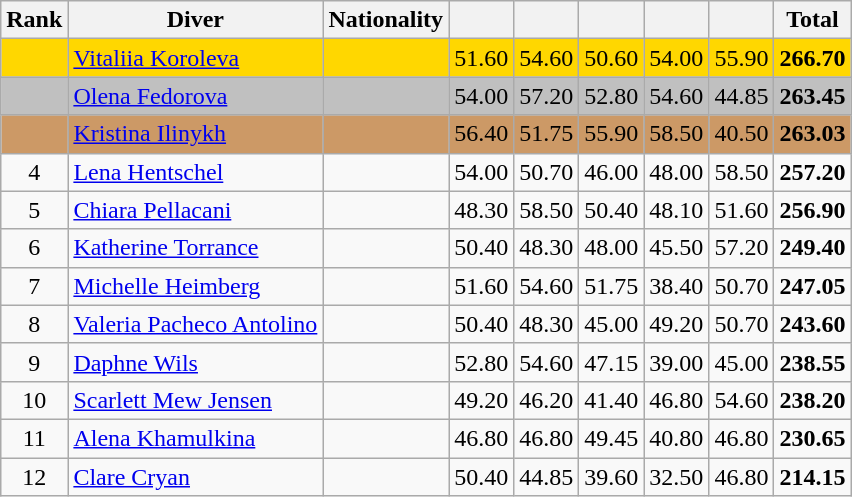<table class="wikitable" style="text-align:center">
<tr>
<th>Rank</th>
<th>Diver</th>
<th>Nationality</th>
<th></th>
<th></th>
<th></th>
<th></th>
<th></th>
<th>Total</th>
</tr>
<tr bgcolor=gold>
<td></td>
<td align=left><a href='#'>Vitaliia Koroleva</a></td>
<td align=left></td>
<td>51.60</td>
<td>54.60</td>
<td>50.60</td>
<td>54.00</td>
<td>55.90</td>
<td><strong>266.70</strong></td>
</tr>
<tr bgcolor=silver>
<td></td>
<td align=left><a href='#'>Olena Fedorova</a></td>
<td align=left></td>
<td>54.00</td>
<td>57.20</td>
<td>52.80</td>
<td>54.60</td>
<td>44.85</td>
<td><strong>263.45</strong></td>
</tr>
<tr bgcolor=CC9966>
<td></td>
<td align=left><a href='#'>Kristina Ilinykh</a></td>
<td align=left></td>
<td>56.40</td>
<td>51.75</td>
<td>55.90</td>
<td>58.50</td>
<td>40.50</td>
<td><strong>263.03</strong></td>
</tr>
<tr>
<td>4</td>
<td align=left><a href='#'>Lena Hentschel</a></td>
<td align=left></td>
<td>54.00</td>
<td>50.70</td>
<td>46.00</td>
<td>48.00</td>
<td>58.50</td>
<td><strong>257.20</strong></td>
</tr>
<tr>
<td>5</td>
<td align=left><a href='#'>Chiara Pellacani</a></td>
<td align=left></td>
<td>48.30</td>
<td>58.50</td>
<td>50.40</td>
<td>48.10</td>
<td>51.60</td>
<td><strong>256.90</strong></td>
</tr>
<tr>
<td>6</td>
<td align=left><a href='#'>Katherine Torrance</a></td>
<td align=left></td>
<td>50.40</td>
<td>48.30</td>
<td>48.00</td>
<td>45.50</td>
<td>57.20</td>
<td><strong>249.40</strong></td>
</tr>
<tr>
<td>7</td>
<td align=left><a href='#'>Michelle Heimberg</a></td>
<td align=left></td>
<td>51.60</td>
<td>54.60</td>
<td>51.75</td>
<td>38.40</td>
<td>50.70</td>
<td><strong>247.05</strong></td>
</tr>
<tr>
<td>8</td>
<td align=left><a href='#'>Valeria Pacheco Antolino</a></td>
<td align=left></td>
<td>50.40</td>
<td>48.30</td>
<td>45.00</td>
<td>49.20</td>
<td>50.70</td>
<td><strong>243.60</strong></td>
</tr>
<tr>
<td>9</td>
<td align=left><a href='#'>Daphne Wils</a></td>
<td align=left></td>
<td>52.80</td>
<td>54.60</td>
<td>47.15</td>
<td>39.00</td>
<td>45.00</td>
<td><strong>238.55</strong></td>
</tr>
<tr>
<td>10</td>
<td align=left><a href='#'>Scarlett Mew Jensen</a></td>
<td align=left></td>
<td>49.20</td>
<td>46.20</td>
<td>41.40</td>
<td>46.80</td>
<td>54.60</td>
<td><strong>238.20</strong></td>
</tr>
<tr>
<td>11</td>
<td align=left><a href='#'>Alena Khamulkina</a></td>
<td align=left></td>
<td>46.80</td>
<td>46.80</td>
<td>49.45</td>
<td>40.80</td>
<td>46.80</td>
<td><strong>230.65</strong></td>
</tr>
<tr>
<td>12</td>
<td align=left><a href='#'>Clare Cryan</a></td>
<td align=left></td>
<td>50.40</td>
<td>44.85</td>
<td>39.60</td>
<td>32.50</td>
<td>46.80</td>
<td><strong>214.15</strong></td>
</tr>
</table>
